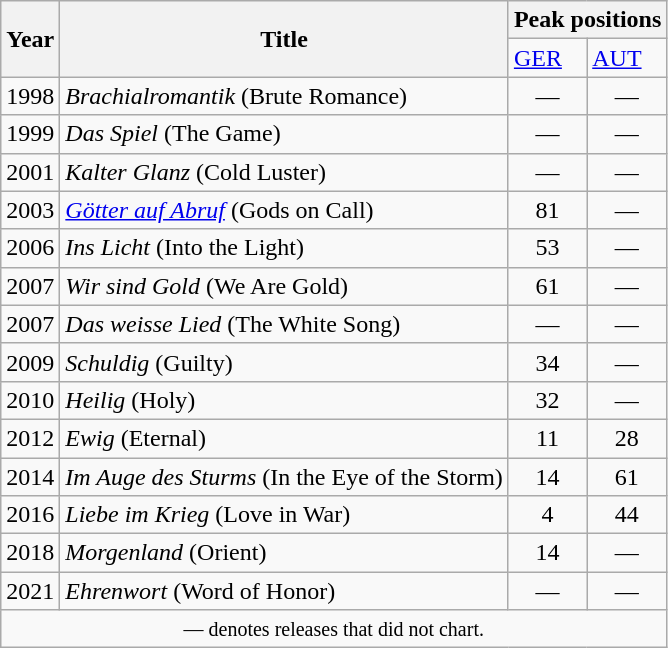<table class="wikitable">
<tr>
<th rowspan="2">Year</th>
<th rowspan="2">Title</th>
<th colspan="2">Peak positions</th>
</tr>
<tr>
<td><a href='#'>GER</a></td>
<td><a href='#'>AUT</a></td>
</tr>
<tr>
<td>1998</td>
<td><em>Brachialromantik</em> (Brute Romance)</td>
<td align="center">—</td>
<td align="center">—</td>
</tr>
<tr>
<td>1999</td>
<td><em>Das Spiel</em> (The Game)</td>
<td align="center">—</td>
<td align="center">—</td>
</tr>
<tr>
<td>2001</td>
<td><em>Kalter Glanz</em> (Cold Luster)</td>
<td align="center">—</td>
<td align="center">—</td>
</tr>
<tr>
<td>2003</td>
<td><em><a href='#'>Götter auf Abruf</a></em> (Gods on Call)</td>
<td align="center">81</td>
<td align="center">—</td>
</tr>
<tr>
<td>2006</td>
<td><em>Ins Licht</em> (Into the Light)</td>
<td align="center">53</td>
<td align="center">—</td>
</tr>
<tr>
<td>2007</td>
<td><em>Wir sind Gold</em> (We Are Gold)</td>
<td align="center">61</td>
<td align="center">—</td>
</tr>
<tr>
<td>2007</td>
<td><em>Das weisse Lied</em> (The White Song)</td>
<td align="center">—</td>
<td align="center">—</td>
</tr>
<tr>
<td>2009</td>
<td><em>Schuldig</em> (Guilty)</td>
<td align="center">34</td>
<td align="center">—</td>
</tr>
<tr>
<td>2010</td>
<td><em>Heilig</em> (Holy)</td>
<td align="center">32</td>
<td align="center">—</td>
</tr>
<tr>
<td>2012</td>
<td><em>Ewig</em> (Eternal)</td>
<td align="center">11</td>
<td align="center">28</td>
</tr>
<tr>
<td>2014</td>
<td><em>Im Auge des Sturms</em> (In the Eye of the Storm)</td>
<td align="center">14</td>
<td align="center">61</td>
</tr>
<tr>
<td>2016</td>
<td><em>Liebe im Krieg</em> (Love in War)</td>
<td align="center">4</td>
<td align="center">44<br></td>
</tr>
<tr>
<td>2018</td>
<td><em>Morgenland</em> (Orient)</td>
<td align="center">14</td>
<td align="center">—</td>
</tr>
<tr>
<td>2021</td>
<td><em>Ehrenwort</em> (Word of Honor)</td>
<td align="center">—</td>
<td align="center">—</td>
</tr>
<tr>
<td colspan="4" align="center"><small>— denotes releases that did not chart.</small></td>
</tr>
</table>
